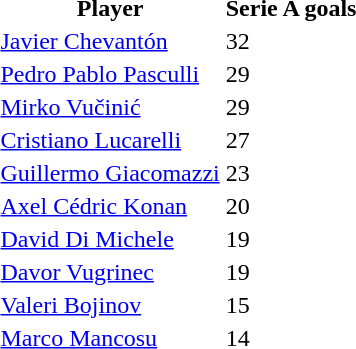<table>
<tr>
<th>Player</th>
<th>Serie A goals</th>
</tr>
<tr>
<td><a href='#'>Javier Chevantón</a></td>
<td>32</td>
<td></td>
</tr>
<tr>
<td><a href='#'>Pedro Pablo Pasculli</a></td>
<td>29</td>
<td></td>
</tr>
<tr>
<td><a href='#'>Mirko Vučinić</a></td>
<td>29</td>
<td></td>
</tr>
<tr>
<td><a href='#'>Cristiano Lucarelli</a></td>
<td>27</td>
<td></td>
</tr>
<tr>
<td><a href='#'>Guillermo Giacomazzi</a></td>
<td>23</td>
<td></td>
</tr>
<tr>
<td><a href='#'>Axel Cédric Konan</a></td>
<td>20</td>
<td></td>
</tr>
<tr>
<td><a href='#'>David Di Michele</a></td>
<td>19</td>
<td></td>
</tr>
<tr>
<td><a href='#'>Davor Vugrinec</a></td>
<td>19</td>
<td></td>
</tr>
<tr>
<td><a href='#'>Valeri Bojinov</a></td>
<td>15</td>
<td></td>
</tr>
<tr>
<td><a href='#'>Marco Mancosu</a></td>
<td>14</td>
<td></td>
</tr>
<tr>
</tr>
</table>
